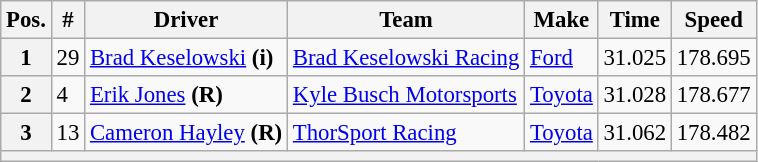<table class="wikitable" style="font-size:95%">
<tr>
<th>Pos.</th>
<th>#</th>
<th>Driver</th>
<th>Team</th>
<th>Make</th>
<th>Time</th>
<th>Speed</th>
</tr>
<tr>
<th>1</th>
<td>29</td>
<td><a href='#'>Brad Keselowski</a> <strong>(i)</strong></td>
<td><a href='#'>Brad Keselowski Racing</a></td>
<td><a href='#'>Ford</a></td>
<td>31.025</td>
<td>178.695</td>
</tr>
<tr>
<th>2</th>
<td>4</td>
<td><a href='#'>Erik Jones</a> <strong>(R)</strong></td>
<td><a href='#'>Kyle Busch Motorsports</a></td>
<td><a href='#'>Toyota</a></td>
<td>31.028</td>
<td>178.677</td>
</tr>
<tr>
<th>3</th>
<td>13</td>
<td><a href='#'>Cameron Hayley</a> <strong>(R)</strong></td>
<td><a href='#'>ThorSport Racing</a></td>
<td><a href='#'>Toyota</a></td>
<td>31.062</td>
<td>178.482</td>
</tr>
<tr>
<th colspan="7"></th>
</tr>
</table>
